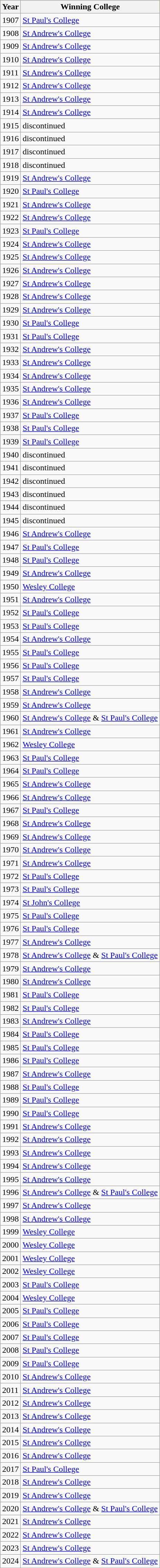<table class="wikitable">
<tr bgcolor="#FFCC33">
<th>Year</th>
<th>Winning College</th>
</tr>
<tr>
<td>1907</td>
<td><a href='#'>St Paul's College</a></td>
</tr>
<tr>
<td>1908</td>
<td><a href='#'>St Andrew's College</a></td>
</tr>
<tr>
<td>1909</td>
<td><a href='#'>St Andrew's College</a></td>
</tr>
<tr>
<td>1910</td>
<td><a href='#'>St Andrew's College</a></td>
</tr>
<tr>
<td>1911</td>
<td><a href='#'>St Andrew's College</a></td>
</tr>
<tr>
<td>1912</td>
<td><a href='#'>St Andrew's College</a></td>
</tr>
<tr>
<td>1913</td>
<td><a href='#'>St Andrew's College</a></td>
</tr>
<tr>
<td>1914</td>
<td><a href='#'>St Andrew's College</a></td>
</tr>
<tr>
<td>1915</td>
<td>discontinued</td>
</tr>
<tr>
<td>1916</td>
<td>discontinued</td>
</tr>
<tr>
<td>1917</td>
<td>discontinued</td>
</tr>
<tr>
<td>1918</td>
<td>discontinued</td>
</tr>
<tr>
<td>1919</td>
<td><a href='#'>St Andrew's College</a></td>
</tr>
<tr>
<td>1920</td>
<td><a href='#'>St Paul's College</a></td>
</tr>
<tr>
<td>1921</td>
<td><a href='#'>St Andrew's College</a></td>
</tr>
<tr>
<td>1922</td>
<td><a href='#'>St Andrew's College</a></td>
</tr>
<tr>
<td>1923</td>
<td><a href='#'>St Paul's College</a></td>
</tr>
<tr>
<td>1924</td>
<td><a href='#'>St Andrew's College</a></td>
</tr>
<tr>
<td>1925</td>
<td><a href='#'>St Andrew's College</a></td>
</tr>
<tr>
<td>1926</td>
<td><a href='#'>St Andrew's College</a></td>
</tr>
<tr>
<td>1927</td>
<td><a href='#'>St Andrew's College</a></td>
</tr>
<tr>
<td>1928</td>
<td><a href='#'>St Andrew's College</a></td>
</tr>
<tr>
<td>1929</td>
<td><a href='#'>St Andrew's College</a></td>
</tr>
<tr>
<td>1930</td>
<td><a href='#'>St Paul's College</a></td>
</tr>
<tr>
<td>1931</td>
<td><a href='#'>St Paul's College</a></td>
</tr>
<tr>
<td>1932</td>
<td><a href='#'>St Andrew's College</a></td>
</tr>
<tr>
<td>1933</td>
<td><a href='#'>St Andrew's College</a></td>
</tr>
<tr>
<td>1934</td>
<td><a href='#'>St Andrew's College</a></td>
</tr>
<tr>
<td>1935</td>
<td><a href='#'>St Andrew's College</a></td>
</tr>
<tr>
<td>1936</td>
<td><a href='#'>St Andrew's College</a></td>
</tr>
<tr>
<td>1937</td>
<td><a href='#'>St Paul's College</a></td>
</tr>
<tr>
<td>1938</td>
<td><a href='#'>St Paul's College</a></td>
</tr>
<tr>
<td>1939</td>
<td><a href='#'>St Paul's College</a></td>
</tr>
<tr>
<td>1940</td>
<td>discontinued</td>
</tr>
<tr>
<td>1941</td>
<td>discontinued</td>
</tr>
<tr>
<td>1942</td>
<td>discontinued</td>
</tr>
<tr>
<td>1943</td>
<td>discontinued</td>
</tr>
<tr>
<td>1944</td>
<td>discontinued</td>
</tr>
<tr>
<td>1945</td>
<td>discontinued</td>
</tr>
<tr>
<td>1946</td>
<td><a href='#'>St Andrew's College</a></td>
</tr>
<tr>
<td>1947</td>
<td><a href='#'>St Paul's College</a></td>
</tr>
<tr>
<td>1948</td>
<td><a href='#'>St Paul's College</a></td>
</tr>
<tr>
<td>1949</td>
<td><a href='#'>St Andrew's College</a></td>
</tr>
<tr>
<td>1950</td>
<td><a href='#'>Wesley College</a></td>
</tr>
<tr>
<td>1951</td>
<td><a href='#'>St Andrew's College</a></td>
</tr>
<tr>
<td>1952</td>
<td><a href='#'>St Paul's College</a></td>
</tr>
<tr>
<td>1953</td>
<td><a href='#'>St Paul's College</a></td>
</tr>
<tr>
<td>1954</td>
<td><a href='#'>St Andrew's College</a></td>
</tr>
<tr>
<td>1955</td>
<td><a href='#'>St Paul's College</a></td>
</tr>
<tr>
<td>1956</td>
<td><a href='#'>St Paul's College</a></td>
</tr>
<tr>
<td>1957</td>
<td><a href='#'>St Paul's College</a></td>
</tr>
<tr>
<td>1958</td>
<td><a href='#'>St Andrew's College</a></td>
</tr>
<tr>
<td>1959</td>
<td><a href='#'>St Andrew's College</a></td>
</tr>
<tr>
<td>1960</td>
<td><a href='#'>St Andrew's College</a> & <a href='#'>St Paul's College</a></td>
</tr>
<tr>
<td>1961</td>
<td><a href='#'>St Andrew's College</a></td>
</tr>
<tr>
<td>1962</td>
<td><a href='#'>Wesley College</a></td>
</tr>
<tr>
<td>1963</td>
<td><a href='#'>St Paul's College</a></td>
</tr>
<tr>
<td>1964</td>
<td><a href='#'>St Paul's College</a></td>
</tr>
<tr>
<td>1965</td>
<td><a href='#'>St Andrew's College</a></td>
</tr>
<tr>
<td>1966</td>
<td><a href='#'>St Andrew's College</a></td>
</tr>
<tr>
<td>1967</td>
<td><a href='#'>St Paul's College</a></td>
</tr>
<tr>
<td>1968</td>
<td><a href='#'>St Andrew's College</a></td>
</tr>
<tr>
<td>1969</td>
<td><a href='#'>St Andrew's College</a></td>
</tr>
<tr>
<td>1970</td>
<td><a href='#'>St Andrew's College</a></td>
</tr>
<tr>
<td>1971</td>
<td><a href='#'>St Andrew's College</a></td>
</tr>
<tr>
<td>1972</td>
<td><a href='#'>St Paul's College</a></td>
</tr>
<tr>
<td>1973</td>
<td><a href='#'>St Paul's College</a></td>
</tr>
<tr>
<td>1974</td>
<td><a href='#'>St John's College</a></td>
</tr>
<tr>
<td>1975</td>
<td><a href='#'>St Paul's College</a></td>
</tr>
<tr>
<td>1976</td>
<td><a href='#'>St Paul's College</a></td>
</tr>
<tr>
<td>1977</td>
<td><a href='#'>St Andrew's College</a></td>
</tr>
<tr>
<td>1978</td>
<td><a href='#'>St Andrew's College</a> & <a href='#'>St Paul's College</a></td>
</tr>
<tr>
<td>1979</td>
<td><a href='#'>St Andrew's College</a></td>
</tr>
<tr>
<td>1980</td>
<td><a href='#'>St Andrew's College</a></td>
</tr>
<tr>
<td>1981</td>
<td><a href='#'>St Paul's College</a></td>
</tr>
<tr>
<td>1982</td>
<td><a href='#'>St Paul's College</a></td>
</tr>
<tr>
<td>1983</td>
<td><a href='#'>St Andrew's College</a></td>
</tr>
<tr>
<td>1984</td>
<td><a href='#'>St Paul's College</a></td>
</tr>
<tr>
<td>1985</td>
<td><a href='#'>St Paul's College</a></td>
</tr>
<tr>
<td>1986</td>
<td><a href='#'>St Paul's College</a></td>
</tr>
<tr>
<td>1987</td>
<td><a href='#'>St Andrew's College</a></td>
</tr>
<tr>
<td>1988</td>
<td><a href='#'>St Paul's College</a></td>
</tr>
<tr>
<td>1989</td>
<td><a href='#'>St Paul's College</a></td>
</tr>
<tr>
<td>1990</td>
<td><a href='#'>St Paul's College</a></td>
</tr>
<tr>
<td>1991</td>
<td><a href='#'>St Andrew's College</a></td>
</tr>
<tr>
<td>1992</td>
<td><a href='#'>St Andrew's College</a></td>
</tr>
<tr>
<td>1993</td>
<td><a href='#'>St Andrew's College</a></td>
</tr>
<tr>
<td>1994</td>
<td><a href='#'>St Andrew's College</a></td>
</tr>
<tr>
<td>1995</td>
<td><a href='#'>St Andrew's College</a></td>
</tr>
<tr>
<td>1996</td>
<td><a href='#'>St Andrew's College</a> & <a href='#'>St Paul's College</a></td>
</tr>
<tr>
<td>1997</td>
<td><a href='#'>St Andrew's College</a></td>
</tr>
<tr>
<td>1998</td>
<td><a href='#'>St Andrew's College</a></td>
</tr>
<tr>
<td>1999</td>
<td><a href='#'>Wesley College</a></td>
</tr>
<tr>
<td>2000</td>
<td><a href='#'>Wesley College</a></td>
</tr>
<tr>
<td>2001</td>
<td><a href='#'>Wesley College</a></td>
</tr>
<tr>
<td>2002</td>
<td><a href='#'>Wesley College</a></td>
</tr>
<tr>
<td>2003</td>
<td><a href='#'>St Paul's College</a></td>
</tr>
<tr>
<td>2004</td>
<td><a href='#'>Wesley College</a></td>
</tr>
<tr>
<td>2005</td>
<td><a href='#'>St Paul's College</a></td>
</tr>
<tr>
<td>2006</td>
<td><a href='#'>St Paul's College</a></td>
</tr>
<tr>
<td>2007</td>
<td><a href='#'>St Paul's College</a></td>
</tr>
<tr>
<td>2008</td>
<td><a href='#'>St Paul's College</a></td>
</tr>
<tr>
<td>2009</td>
<td><a href='#'>St Paul's College</a></td>
</tr>
<tr>
<td>2010</td>
<td><a href='#'>St Andrew's College</a></td>
</tr>
<tr>
<td>2011</td>
<td><a href='#'>St Andrew's College</a></td>
</tr>
<tr>
<td>2012</td>
<td><a href='#'>St Andrew's College</a></td>
</tr>
<tr>
<td>2013</td>
<td><a href='#'>St Andrew's College</a></td>
</tr>
<tr>
<td>2014</td>
<td><a href='#'>St Andrew's College</a></td>
</tr>
<tr>
<td>2015</td>
<td><a href='#'>St Andrew's College</a></td>
</tr>
<tr>
<td>2016</td>
<td><a href='#'>St Andrew's College</a></td>
</tr>
<tr>
<td>2017</td>
<td><a href='#'>St Paul's College</a></td>
</tr>
<tr>
<td>2018</td>
<td><a href='#'>St Andrew's College</a></td>
</tr>
<tr>
<td>2019</td>
<td><a href='#'>St Andrew's College</a></td>
</tr>
<tr>
<td>2020</td>
<td><a href='#'>St Andrew's College</a> & <a href='#'>St Paul's College</a></td>
</tr>
<tr>
<td>2021</td>
<td><a href='#'>St Andrew's College</a></td>
</tr>
<tr>
<td>2022</td>
<td><a href='#'>St Andrew's College</a></td>
</tr>
<tr>
<td>2023</td>
<td><a href='#'>St Andrew's College</a></td>
</tr>
<tr>
<td>2024</td>
<td><a href='#'>St Andrew's College</a> & <a href='#'>St Paul's College</a></td>
</tr>
</table>
